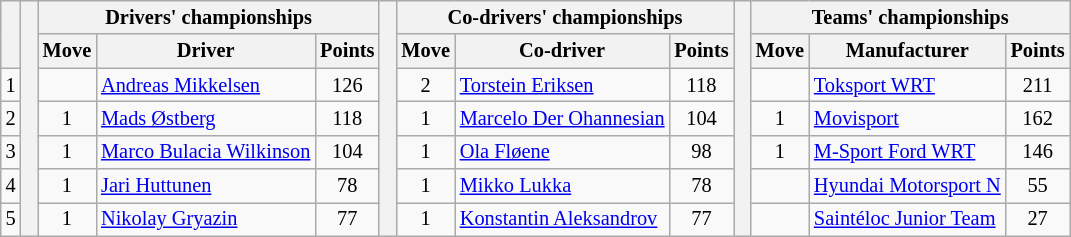<table class="wikitable" style="font-size:85%;">
<tr>
<th rowspan="2"></th>
<th rowspan="7" style="width:5px;"></th>
<th colspan="3">Drivers' championships</th>
<th rowspan="7" style="width:5px;"></th>
<th colspan="3" nowrap>Co-drivers' championships</th>
<th rowspan="7" style="width:5px;"></th>
<th colspan="3" nowrap>Teams' championships</th>
</tr>
<tr>
<th>Move</th>
<th>Driver</th>
<th>Points</th>
<th>Move</th>
<th>Co-driver</th>
<th>Points</th>
<th>Move</th>
<th>Manufacturer</th>
<th>Points</th>
</tr>
<tr>
<td align="center">1</td>
<td align="center"></td>
<td><a href='#'>Andreas Mikkelsen</a></td>
<td align="center">126</td>
<td align="center"> 2</td>
<td><a href='#'>Torstein Eriksen</a></td>
<td align="center">118</td>
<td align="center"></td>
<td><a href='#'>Toksport WRT</a></td>
<td align="center">211</td>
</tr>
<tr>
<td align="center">2</td>
<td align="center"> 1</td>
<td><a href='#'>Mads Østberg</a></td>
<td align="center">118</td>
<td align="center"> 1</td>
<td><a href='#'>Marcelo Der Ohannesian</a></td>
<td align="center">104</td>
<td align="center"> 1</td>
<td><a href='#'>Movisport</a></td>
<td align="center">162</td>
</tr>
<tr>
<td align="center">3</td>
<td align="center"> 1</td>
<td><a href='#'>Marco Bulacia Wilkinson</a></td>
<td align="center">104</td>
<td align="center"> 1</td>
<td><a href='#'>Ola Fløene</a></td>
<td align="center">98</td>
<td align="center"> 1</td>
<td><a href='#'>M-Sport Ford WRT</a></td>
<td align="center">146</td>
</tr>
<tr>
<td align="center">4</td>
<td align="center"> 1</td>
<td><a href='#'>Jari Huttunen</a></td>
<td align="center">78</td>
<td align="center"> 1</td>
<td><a href='#'>Mikko Lukka</a></td>
<td align="center">78</td>
<td align="center"></td>
<td><a href='#'>Hyundai Motorsport N</a></td>
<td align="center">55</td>
</tr>
<tr>
<td align="center">5</td>
<td align="center"> 1</td>
<td><a href='#'>Nikolay Gryazin</a></td>
<td align="center">77</td>
<td align="center"> 1</td>
<td><a href='#'>Konstantin Aleksandrov</a></td>
<td align="center">77</td>
<td align="center"></td>
<td><a href='#'>Saintéloc Junior Team</a></td>
<td align="center">27</td>
</tr>
</table>
